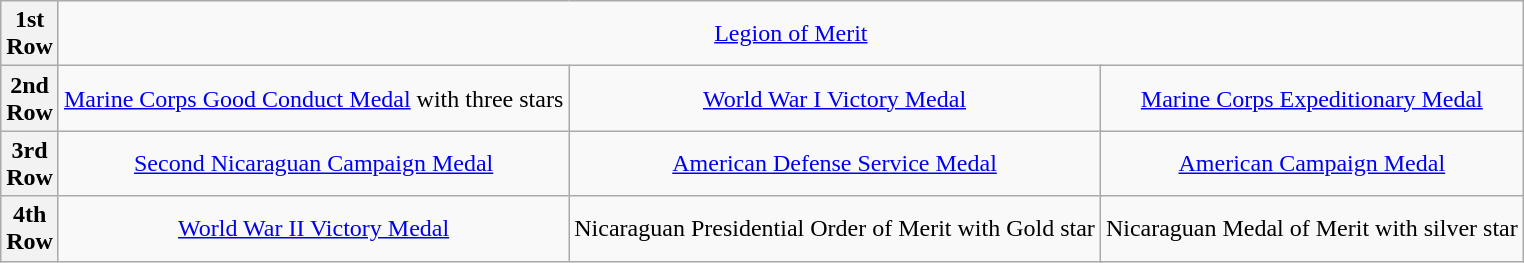<table class="wikitable" style="margin:1em auto; text-align:center;">
<tr>
<th>1st<br>Row</th>
<td colspan="14"><a href='#'>Legion of Merit</a></td>
</tr>
<tr>
<th>2nd<br>Row</th>
<td colspan="4"><a href='#'>Marine Corps Good Conduct Medal</a> with three stars</td>
<td colspan="4"><a href='#'>World War I Victory Medal</a></td>
<td colspan="4"><a href='#'>Marine Corps Expeditionary Medal</a></td>
</tr>
<tr>
<th>3rd<br>Row</th>
<td colspan="4"><a href='#'>Second Nicaraguan Campaign Medal</a></td>
<td colspan="4"><a href='#'>American Defense Service Medal</a></td>
<td colspan="4"><a href='#'>American Campaign Medal</a></td>
</tr>
<tr>
<th>4th<br>Row</th>
<td colspan="4"><a href='#'>World War II Victory Medal</a></td>
<td colspan="4">Nicaraguan Presidential Order of Merit with Gold star</td>
<td colspan="4">Nicaraguan Medal of Merit with silver star</td>
</tr>
</table>
